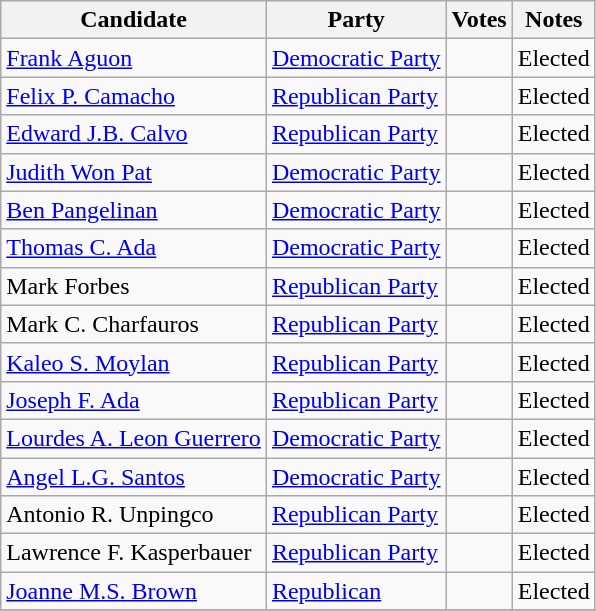<table class=wikitable style=text-align:left>
<tr>
<th>Candidate</th>
<th>Party</th>
<th>Votes</th>
<th>Notes</th>
</tr>
<tr>
<td><a href='#'>Frank Aguon</a></td>
<td><a href='#'>Democratic Party</a></td>
<td></td>
<td>Elected</td>
</tr>
<tr>
<td><a href='#'>Felix P. Camacho</a></td>
<td><a href='#'>Republican Party</a></td>
<td></td>
<td>Elected</td>
</tr>
<tr>
<td><a href='#'>Edward J.B. Calvo</a></td>
<td><a href='#'>Republican Party</a></td>
<td></td>
<td>Elected</td>
</tr>
<tr>
<td><a href='#'>Judith Won Pat</a></td>
<td><a href='#'>Democratic Party</a></td>
<td></td>
<td>Elected</td>
</tr>
<tr>
<td><a href='#'>Ben Pangelinan</a></td>
<td><a href='#'>Democratic Party</a></td>
<td></td>
<td>Elected</td>
</tr>
<tr>
<td><a href='#'>Thomas C. Ada</a></td>
<td><a href='#'>Democratic Party</a></td>
<td></td>
<td>Elected</td>
</tr>
<tr>
<td>Mark Forbes</td>
<td><a href='#'>Republican Party</a></td>
<td></td>
<td>Elected</td>
</tr>
<tr>
<td>Mark C. Charfauros</td>
<td><a href='#'>Republican Party</a></td>
<td></td>
<td>Elected</td>
</tr>
<tr>
<td><a href='#'>Kaleo S. Moylan</a></td>
<td><a href='#'>Republican Party</a></td>
<td></td>
<td>Elected</td>
</tr>
<tr>
<td><a href='#'>Joseph F. Ada</a></td>
<td><a href='#'>Republican Party</a></td>
<td></td>
<td>Elected</td>
</tr>
<tr>
<td><a href='#'>Lourdes A. Leon Guerrero</a></td>
<td><a href='#'>Democratic Party</a></td>
<td></td>
<td>Elected</td>
</tr>
<tr>
<td><a href='#'>Angel L.G. Santos</a></td>
<td><a href='#'>Democratic Party</a></td>
<td></td>
<td>Elected</td>
</tr>
<tr>
<td>Antonio R. Unpingco</td>
<td><a href='#'>Republican Party</a></td>
<td></td>
<td>Elected</td>
</tr>
<tr>
<td>Lawrence F. Kasperbauer</td>
<td><a href='#'>Republican Party</a></td>
<td></td>
<td>Elected</td>
</tr>
<tr>
<td><a href='#'>Joanne M.S. Brown</a></td>
<td><a href='#'>Republican</a></td>
<td></td>
<td>Elected</td>
</tr>
<tr>
</tr>
</table>
